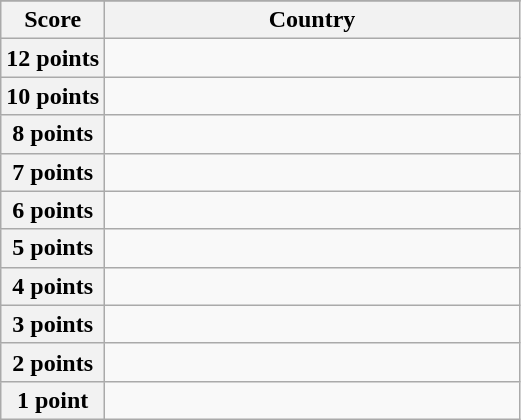<table class="wikitable">
<tr>
</tr>
<tr>
<th scope="col" width="20%">Score</th>
<th scope="col">Country</th>
</tr>
<tr>
<th scope="row">12 points</th>
<td></td>
</tr>
<tr>
<th scope="row">10 points</th>
<td></td>
</tr>
<tr>
<th scope="row">8 points</th>
<td></td>
</tr>
<tr>
<th scope="row">7 points</th>
<td></td>
</tr>
<tr>
<th scope="row">6 points</th>
<td></td>
</tr>
<tr>
<th scope="row">5 points</th>
<td></td>
</tr>
<tr>
<th scope="row">4 points</th>
<td></td>
</tr>
<tr>
<th scope="row">3 points</th>
<td></td>
</tr>
<tr>
<th scope="row">2 points</th>
<td></td>
</tr>
<tr>
<th scope="row">1 point</th>
<td></td>
</tr>
</table>
